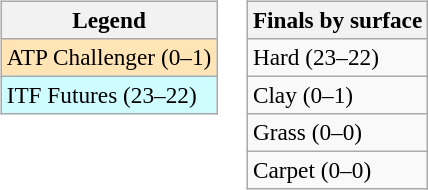<table>
<tr valign=top>
<td><br><table class=wikitable style=font-size:97%>
<tr>
<th>Legend</th>
</tr>
<tr bgcolor=moccasin>
<td>ATP Challenger (0–1)</td>
</tr>
<tr bgcolor=cffcff>
<td>ITF Futures (23–22)</td>
</tr>
</table>
</td>
<td><br><table class=wikitable style=font-size:97%>
<tr>
<th>Finals by surface</th>
</tr>
<tr>
<td>Hard (23–22)</td>
</tr>
<tr>
<td>Clay (0–1)</td>
</tr>
<tr>
<td>Grass (0–0)</td>
</tr>
<tr>
<td>Carpet (0–0)</td>
</tr>
</table>
</td>
</tr>
</table>
